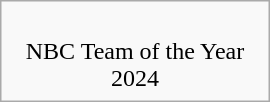<table role="presentation" class="infobox" style="width:180px;">
<tr>
<td style="text-align:center;"><br>











NBC Team of the Year 2024</td>
</tr>
</table>
